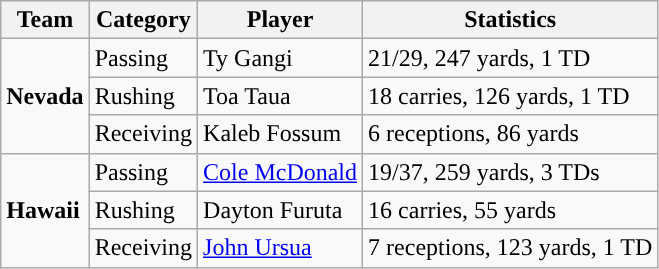<table class="wikitable" style="float: left;">
<tr>
<th>Team</th>
<th>Category</th>
<th>Player</th>
<th>Statistics</th>
</tr>
<tr>
<td rowspan=3><strong>Nevada</strong></td>
<td>Passing</td>
<td>Ty Gangi</td>
<td>21/29, 247 yards, 1 TD</td>
</tr>
<tr>
<td>Rushing</td>
<td>Toa Taua</td>
<td>18 carries, 126 yards, 1 TD</td>
</tr>
<tr>
<td>Receiving</td>
<td>Kaleb Fossum</td>
<td>6 receptions, 86 yards</td>
</tr>
<tr>
<td rowspan=3><strong>Hawaii</strong></td>
<td>Passing</td>
<td><a href='#'>Cole McDonald</a></td>
<td>19/37, 259 yards, 3 TDs</td>
</tr>
<tr>
<td>Rushing</td>
<td>Dayton Furuta</td>
<td>16 carries, 55 yards</td>
</tr>
<tr>
<td>Receiving</td>
<td><a href='#'>John Ursua</a></td>
<td>7 receptions, 123 yards, 1 TD</td>
</tr>
</table>
